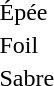<table>
<tr>
<td rowspan="2">Épée</td>
<td rowspan="2"></td>
<td rowspan="2"></td>
<td></td>
</tr>
<tr>
<td></td>
</tr>
<tr>
<td rowspan="2">Foil</td>
<td rowspan="2"></td>
<td rowspan="2"></td>
<td></td>
</tr>
<tr>
<td></td>
</tr>
<tr>
<td rowspan="2">Sabre</td>
<td rowspan="2"></td>
<td rowspan="2"></td>
<td></td>
</tr>
<tr>
<td></td>
</tr>
</table>
